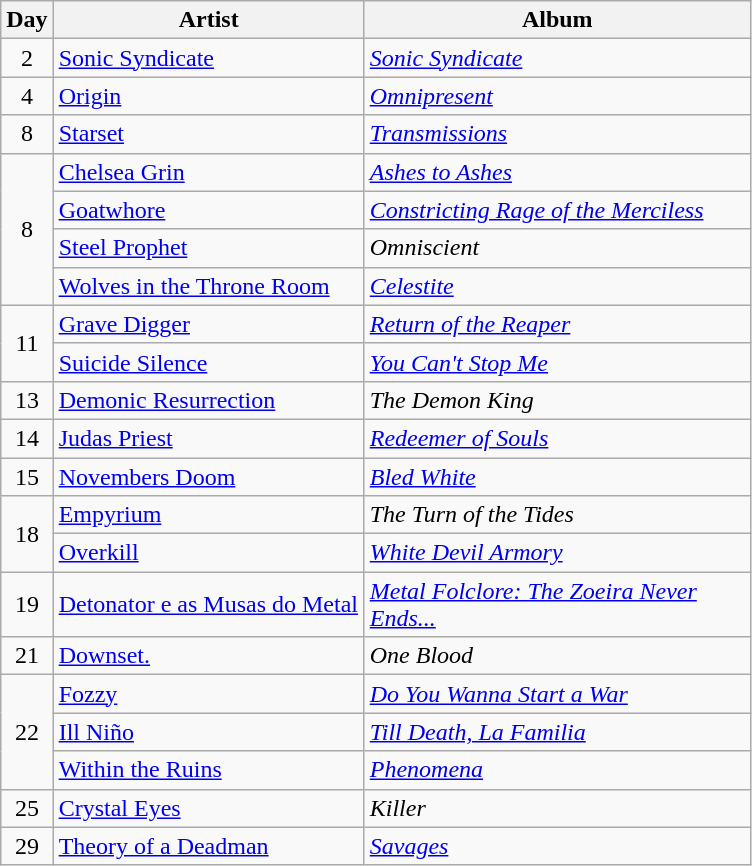<table class="wikitable">
<tr>
<th style="width:20px;">Day</th>
<th style="width:200px;">Artist</th>
<th style="width:250px;">Album</th>
</tr>
<tr>
<td style="text-align:center;">2</td>
<td><a href='#'>Sonic Syndicate</a></td>
<td><em><a href='#'>Sonic Syndicate</a></em></td>
</tr>
<tr>
<td style="text-align:center;">4</td>
<td><a href='#'>Origin</a></td>
<td><em><a href='#'>Omnipresent</a></em></td>
</tr>
<tr>
<td style="text-align:center;">8</td>
<td><a href='#'>Starset</a></td>
<td><em><a href='#'>Transmissions</a></em></td>
</tr>
<tr>
<td style="text-align:center;" rowspan="4">8</td>
<td><a href='#'>Chelsea Grin</a></td>
<td><em><a href='#'>Ashes to Ashes</a></em></td>
</tr>
<tr>
<td><a href='#'>Goatwhore</a></td>
<td><em><a href='#'>Constricting Rage of the Merciless</a></em></td>
</tr>
<tr>
<td><a href='#'>Steel Prophet</a></td>
<td><em>Omniscient</em></td>
</tr>
<tr>
<td><a href='#'>Wolves in the Throne Room</a></td>
<td><em><a href='#'>Celestite</a></em></td>
</tr>
<tr>
<td style="text-align:center;" rowspan="2">11</td>
<td><a href='#'>Grave Digger</a></td>
<td><em><a href='#'>Return of the Reaper</a></em></td>
</tr>
<tr>
<td><a href='#'>Suicide Silence</a></td>
<td><em><a href='#'>You Can't Stop Me</a></em></td>
</tr>
<tr>
<td style="text-align:center;">13</td>
<td><a href='#'>Demonic Resurrection</a></td>
<td><em>The Demon King</em></td>
</tr>
<tr>
<td style="text-align:center;">14</td>
<td><a href='#'>Judas Priest</a></td>
<td><em><a href='#'>Redeemer of Souls</a></em></td>
</tr>
<tr>
<td style="text-align:center;">15</td>
<td><a href='#'>Novembers Doom</a></td>
<td><em><a href='#'>Bled White</a></em></td>
</tr>
<tr>
<td style="text-align:center;" rowspan="2">18</td>
<td><a href='#'>Empyrium</a></td>
<td><em>The Turn of the Tides</em></td>
</tr>
<tr>
<td><a href='#'>Overkill</a></td>
<td><em><a href='#'>White Devil Armory</a></em></td>
</tr>
<tr>
<td style="text-align:center;">19</td>
<td><a href='#'>Detonator e as Musas do Metal</a></td>
<td><em><a href='#'>Metal Folclore: The Zoeira Never Ends...</a></em></td>
</tr>
<tr>
<td style="text-align:center;">21</td>
<td><a href='#'>Downset.</a></td>
<td><em>One Blood</em></td>
</tr>
<tr>
<td style="text-align:center;" rowspan="3">22</td>
<td><a href='#'>Fozzy</a></td>
<td><em><a href='#'>Do You Wanna Start a War</a></em></td>
</tr>
<tr>
<td><a href='#'>Ill Niño</a></td>
<td><em><a href='#'>Till Death, La Familia</a></em></td>
</tr>
<tr>
<td><a href='#'>Within the Ruins</a></td>
<td><em><a href='#'>Phenomena</a></em></td>
</tr>
<tr>
<td style="text-align:center;">25</td>
<td><a href='#'>Crystal Eyes</a></td>
<td><em>Killer</em></td>
</tr>
<tr>
<td style="text-align:center;">29</td>
<td><a href='#'>Theory of a Deadman</a></td>
<td><em><a href='#'>Savages</a></em></td>
</tr>
</table>
